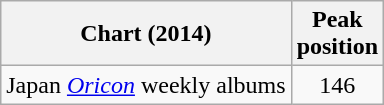<table class="wikitable sortable">
<tr>
<th>Chart (2014)</th>
<th>Peak<br>position</th>
</tr>
<tr>
<td>Japan <em><a href='#'>Oricon</a></em> weekly albums</td>
<td align="center">146</td>
</tr>
</table>
